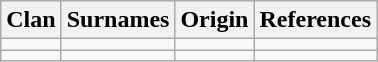<table class="wikitable">
<tr>
<th>Clan</th>
<th>Surnames</th>
<th>Origin</th>
<th>References</th>
</tr>
<tr>
<td></td>
<td></td>
<td></td>
<td></td>
</tr>
<tr>
<td></td>
<td></td>
<td></td>
<td></td>
</tr>
</table>
